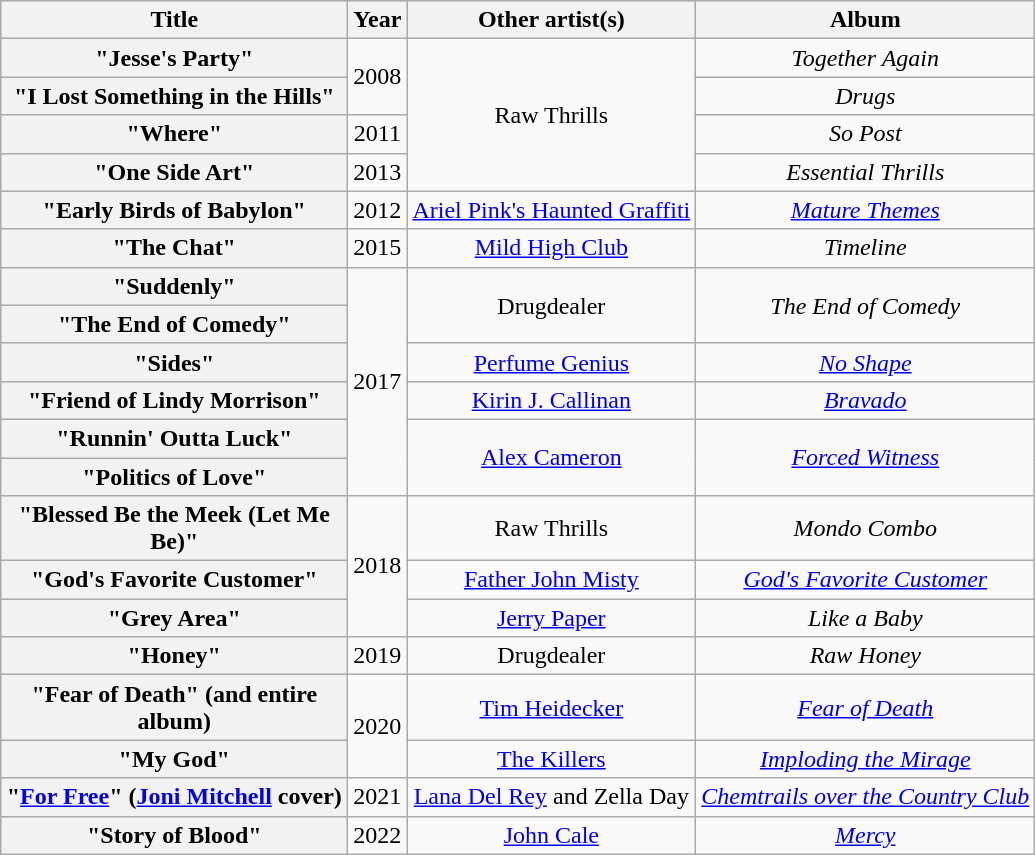<table class="wikitable plainrowheaders" style="text-align:center;" border="2">
<tr>
<th scope="col" style="width:14em;">Title</th>
<th scope="col">Year</th>
<th scope="col">Other artist(s)</th>
<th scope="col">Album</th>
</tr>
<tr>
<th scope="row">"Jesse's Party"</th>
<td rowspan="2">2008</td>
<td rowspan="4">Raw Thrills</td>
<td><em>Together Again</em></td>
</tr>
<tr>
<th scope="row">"I Lost Something in the Hills"</th>
<td><em>Drugs</em></td>
</tr>
<tr>
<th scope="row">"Where"</th>
<td>2011</td>
<td><em>So Post</em></td>
</tr>
<tr>
<th scope="row">"One Side Art"</th>
<td>2013</td>
<td><em>Essential Thrills</em></td>
</tr>
<tr>
<th scope="row">"Early Birds of Babylon"</th>
<td>2012</td>
<td><a href='#'>Ariel Pink's Haunted Graffiti</a></td>
<td><em><a href='#'>Mature Themes</a></em></td>
</tr>
<tr>
<th scope="row">"The Chat"</th>
<td>2015</td>
<td><a href='#'>Mild High Club</a></td>
<td><em>Timeline</em></td>
</tr>
<tr>
<th scope="row">"Suddenly"</th>
<td rowspan="6">2017</td>
<td rowspan="2">Drugdealer</td>
<td rowspan="2"><em>The End of Comedy</em></td>
</tr>
<tr>
<th scope="row">"The End of Comedy"</th>
</tr>
<tr>
<th scope="row">"Sides"</th>
<td><a href='#'>Perfume Genius</a></td>
<td><em><a href='#'>No Shape</a></em></td>
</tr>
<tr>
<th scope="row">"Friend of Lindy Morrison"</th>
<td><a href='#'>Kirin J. Callinan</a></td>
<td><em><a href='#'>Bravado</a></em></td>
</tr>
<tr>
<th scope="row">"Runnin' Outta Luck"</th>
<td rowspan="2"><a href='#'>Alex Cameron</a></td>
<td rowspan="2"><em><a href='#'>Forced Witness</a></em></td>
</tr>
<tr>
<th scope="row">"Politics of Love"</th>
</tr>
<tr>
<th scope="row">"Blessed Be the Meek (Let Me Be)"</th>
<td rowspan="3">2018</td>
<td>Raw Thrills</td>
<td><em>Mondo Combo</em></td>
</tr>
<tr>
<th scope="row">"God's Favorite Customer"</th>
<td><a href='#'>Father John Misty</a></td>
<td><em><a href='#'>God's Favorite Customer</a></em></td>
</tr>
<tr>
<th scope="row">"Grey Area"</th>
<td><a href='#'>Jerry Paper</a></td>
<td><em>Like a Baby</em></td>
</tr>
<tr>
<th scope="row">"Honey"</th>
<td>2019</td>
<td>Drugdealer</td>
<td><em>Raw Honey</em></td>
</tr>
<tr>
<th scope="row">"Fear of Death" (and entire album)</th>
<td rowspan="2">2020</td>
<td><a href='#'>Tim Heidecker</a></td>
<td><em><a href='#'>Fear of Death</a></em></td>
</tr>
<tr>
<th scope="row">"My God"</th>
<td><a href='#'>The Killers</a></td>
<td><em><a href='#'>Imploding the Mirage</a></em></td>
</tr>
<tr>
<th scope="row">"<a href='#'>For Free</a>" (<a href='#'>Joni Mitchell</a> cover)</th>
<td>2021</td>
<td><a href='#'>Lana Del Rey</a> and Zella Day</td>
<td><em><a href='#'>Chemtrails over the Country Club</a></em></td>
</tr>
<tr>
<th scope="row">"Story of Blood"</th>
<td>2022</td>
<td><a href='#'>John Cale</a></td>
<td><em><a href='#'>Mercy</a></em></td>
</tr>
</table>
